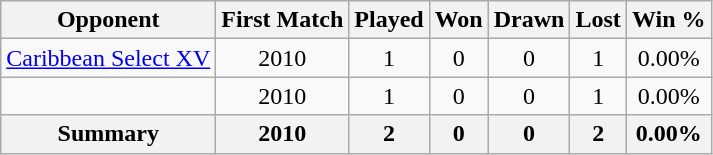<table class="wikitable sortable" style="text-align:center;">
<tr>
<th>Opponent</th>
<th>First Match</th>
<th>Played</th>
<th>Won</th>
<th>Drawn</th>
<th>Lost</th>
<th>Win %</th>
</tr>
<tr>
<td style="text-align: left;"> <a href='#'>Caribbean Select XV</a></td>
<td>2010</td>
<td>1</td>
<td>0</td>
<td>0</td>
<td>1</td>
<td>0.00%</td>
</tr>
<tr>
<td style="text-align: left;"></td>
<td>2010</td>
<td>1</td>
<td>0</td>
<td>0</td>
<td>1</td>
<td>0.00%</td>
</tr>
<tr>
<th>Summary</th>
<th>2010</th>
<th>2</th>
<th>0</th>
<th>0</th>
<th>2</th>
<th>0.00%</th>
</tr>
</table>
